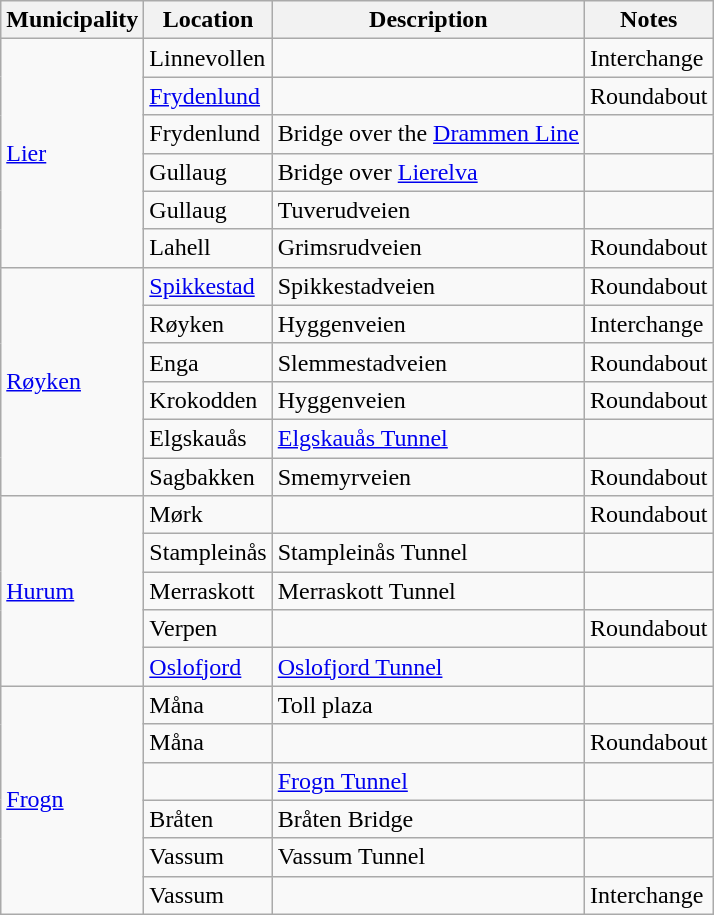<table class=wikitable>
<tr>
<th scope=col>Municipality</th>
<th scope=col>Location</th>
<th scope=col>Description</th>
<th scope=col>Notes</th>
</tr>
<tr>
<td rowspan=6><a href='#'>Lier</a></td>
<td>Linnevollen</td>
<td></td>
<td>Interchange</td>
</tr>
<tr>
<td><a href='#'>Frydenlund</a></td>
<td></td>
<td>Roundabout</td>
</tr>
<tr>
<td>Frydenlund</td>
<td>Bridge over the <a href='#'>Drammen Line</a></td>
<td></td>
</tr>
<tr>
<td>Gullaug</td>
<td>Bridge over <a href='#'>Lierelva</a></td>
<td></td>
</tr>
<tr>
<td>Gullaug</td>
<td> Tuverudveien</td>
<td></td>
</tr>
<tr>
<td>Lahell</td>
<td> Grimsrudveien</td>
<td>Roundabout</td>
</tr>
<tr>
<td rowspan=6><a href='#'>Røyken</a></td>
<td><a href='#'>Spikkestad</a></td>
<td>Spikkestadveien</td>
<td>Roundabout</td>
</tr>
<tr>
<td>Røyken</td>
<td> Hyggenveien</td>
<td>Interchange</td>
</tr>
<tr>
<td>Enga</td>
<td> Slemmestadveien</td>
<td>Roundabout</td>
</tr>
<tr>
<td>Krokodden</td>
<td> Hyggenveien</td>
<td>Roundabout</td>
</tr>
<tr>
<td>Elgskauås</td>
<td><a href='#'>Elgskauås Tunnel</a></td>
<td></td>
</tr>
<tr>
<td>Sagbakken</td>
<td>Smemyrveien</td>
<td>Roundabout</td>
</tr>
<tr>
<td rowspan=5><a href='#'>Hurum</a></td>
<td>Mørk</td>
<td></td>
<td>Roundabout</td>
</tr>
<tr>
<td>Stampleinås</td>
<td>Stampleinås Tunnel</td>
<td></td>
</tr>
<tr>
<td>Merraskott</td>
<td>Merraskott Tunnel</td>
<td></td>
</tr>
<tr>
<td>Verpen</td>
<td></td>
<td>Roundabout</td>
</tr>
<tr>
<td><a href='#'>Oslofjord</a></td>
<td><a href='#'>Oslofjord Tunnel</a></td>
<td></td>
</tr>
<tr>
<td rowspan=6><a href='#'>Frogn</a></td>
<td>Måna</td>
<td>Toll plaza</td>
<td></td>
</tr>
<tr>
<td>Måna</td>
<td></td>
<td>Roundabout</td>
</tr>
<tr>
<td></td>
<td><a href='#'>Frogn Tunnel</a></td>
<td></td>
</tr>
<tr>
<td>Bråten</td>
<td>Bråten Bridge</td>
<td></td>
</tr>
<tr>
<td>Vassum</td>
<td>Vassum Tunnel</td>
<td></td>
</tr>
<tr>
<td>Vassum</td>
<td></td>
<td>Interchange</td>
</tr>
</table>
